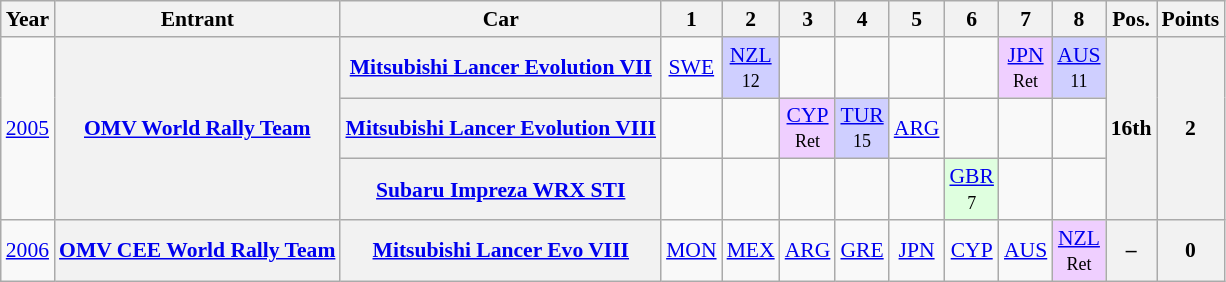<table class="wikitable" style="text-align:center; font-size:90%">
<tr>
<th>Year</th>
<th>Entrant</th>
<th>Car</th>
<th>1</th>
<th>2</th>
<th>3</th>
<th>4</th>
<th>5</th>
<th>6</th>
<th>7</th>
<th>8</th>
<th>Pos.</th>
<th>Points</th>
</tr>
<tr>
<td rowspan="3"><a href='#'>2005</a></td>
<th rowspan="3"><a href='#'>OMV World Rally Team</a></th>
<th><a href='#'>Mitsubishi Lancer Evolution VII</a></th>
<td><a href='#'>SWE</a></td>
<td style="background:#CFCFFF;"><a href='#'>NZL</a><br><small>12</small></td>
<td></td>
<td></td>
<td></td>
<td></td>
<td style="background:#EFCFFF;"><a href='#'>JPN</a><br><small>Ret</small></td>
<td style="background:#CFCFFF;"><a href='#'>AUS</a><br><small>11</small></td>
<th rowspan="3">16th</th>
<th rowspan="3">2</th>
</tr>
<tr>
<th><a href='#'>Mitsubishi Lancer Evolution VIII</a></th>
<td></td>
<td></td>
<td style="background:#EFCFFF;"><a href='#'>CYP</a><br><small>Ret</small></td>
<td style="background:#CFCFFF;"><a href='#'>TUR</a><br><small>15</small></td>
<td><a href='#'>ARG</a></td>
<td></td>
<td></td>
<td></td>
</tr>
<tr>
<th><a href='#'>Subaru Impreza WRX STI</a></th>
<td></td>
<td></td>
<td></td>
<td></td>
<td></td>
<td style="background:#DFFFDF;"><a href='#'>GBR</a><br><small>7</small></td>
<td></td>
<td></td>
</tr>
<tr>
<td><a href='#'>2006</a></td>
<th><a href='#'>OMV CEE World Rally Team</a></th>
<th><a href='#'>Mitsubishi Lancer Evo VIII</a></th>
<td><a href='#'>MON</a></td>
<td><a href='#'>MEX</a></td>
<td><a href='#'>ARG</a></td>
<td><a href='#'>GRE</a></td>
<td><a href='#'>JPN</a></td>
<td><a href='#'>CYP</a></td>
<td><a href='#'>AUS</a></td>
<td style="background:#EFCFFF;"><a href='#'>NZL</a><br><small>Ret</small></td>
<th>–</th>
<th>0</th>
</tr>
</table>
